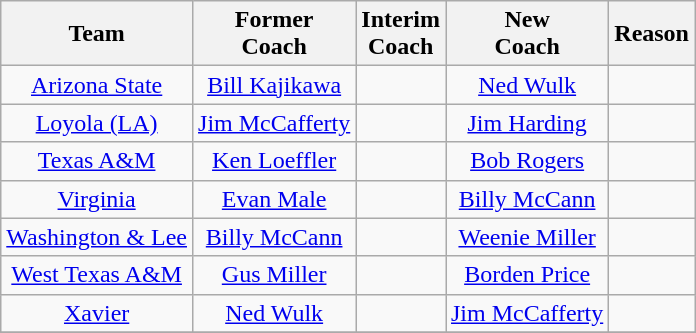<table class="wikitable" style="text-align:center;">
<tr>
<th>Team</th>
<th>Former<br>Coach</th>
<th>Interim<br>Coach</th>
<th>New<br>Coach</th>
<th>Reason</th>
</tr>
<tr>
<td><a href='#'>Arizona State</a></td>
<td><a href='#'>Bill Kajikawa</a></td>
<td></td>
<td><a href='#'>Ned Wulk</a></td>
<td></td>
</tr>
<tr>
<td><a href='#'>Loyola (LA)</a></td>
<td><a href='#'>Jim McCafferty</a></td>
<td></td>
<td><a href='#'>Jim Harding</a></td>
<td></td>
</tr>
<tr>
<td><a href='#'>Texas A&M</a></td>
<td><a href='#'>Ken Loeffler</a></td>
<td></td>
<td><a href='#'>Bob Rogers</a></td>
<td></td>
</tr>
<tr>
<td><a href='#'>Virginia</a></td>
<td><a href='#'>Evan Male</a></td>
<td></td>
<td><a href='#'>Billy McCann</a></td>
<td></td>
</tr>
<tr>
<td><a href='#'>Washington & Lee</a></td>
<td><a href='#'>Billy McCann</a></td>
<td></td>
<td><a href='#'>Weenie Miller</a></td>
<td></td>
</tr>
<tr>
<td><a href='#'>West Texas A&M</a></td>
<td><a href='#'>Gus Miller</a></td>
<td></td>
<td><a href='#'>Borden Price</a></td>
<td></td>
</tr>
<tr>
<td><a href='#'>Xavier</a></td>
<td><a href='#'>Ned Wulk</a></td>
<td></td>
<td><a href='#'>Jim McCafferty</a></td>
<td></td>
</tr>
<tr>
</tr>
</table>
